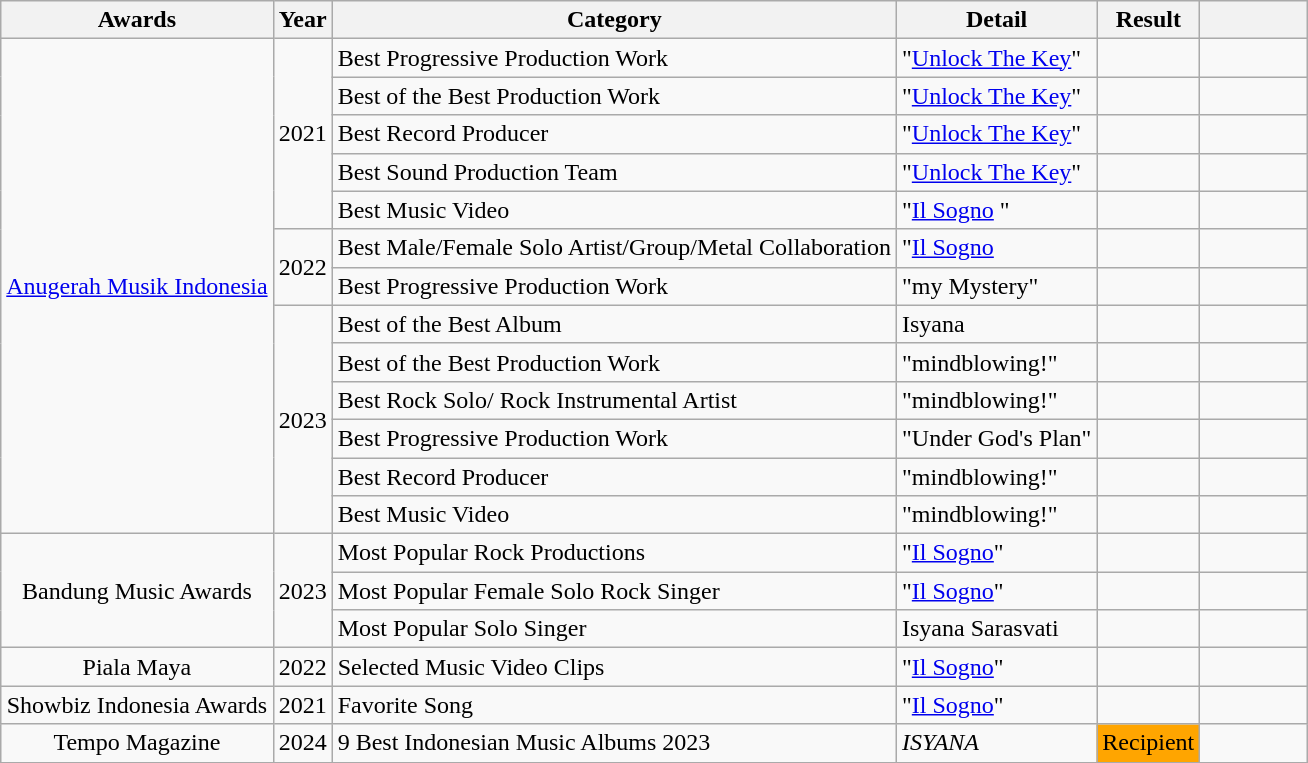<table class="wikitable">
<tr>
<th>Awards</th>
<th>Year</th>
<th>Category</th>
<th>Detail</th>
<th>Result</th>
<th scope="col" style="width:4em;"></th>
</tr>
<tr>
<td align="center" rowspan="13"><a href='#'>Anugerah Musik Indonesia</a></td>
<td align="center" rowspan="5">2021</td>
<td Best Progressive Production Work>Best Progressive Production Work</td>
<td>"<a href='#'>Unlock The Key</a>"</td>
<td></td>
<td align="center"></td>
</tr>
<tr>
<td>Best of the Best Production Work</td>
<td>"<a href='#'>Unlock The Key</a>"</td>
<td></td>
<td align="center"></td>
</tr>
<tr>
<td>Best Record Producer</td>
<td>"<a href='#'>Unlock The Key</a>" </td>
<td></td>
<td align="center"></td>
</tr>
<tr>
<td>Best Sound Production Team</td>
<td>"<a href='#'>Unlock The Key</a>" </td>
<td></td>
<td align="center"></td>
</tr>
<tr>
<td>Best Music Video</td>
<td>"<a href='#'>Il Sogno</a> " </td>
<td></td>
<td align="center"></td>
</tr>
<tr>
<td align="center" rowspan="2">2022</td>
<td>Best Male/Female Solo Artist/Group/Metal Collaboration</td>
<td>"<a href='#'>Il Sogno</a> </td>
<td></td>
<td align="center"></td>
</tr>
<tr>
<td>Best Progressive Production Work</td>
<td>"my Mystery"</td>
<td></td>
<td align="center"></td>
</tr>
<tr>
<td align="center" rowspan="6">2023</td>
<td>Best of the Best Album</td>
<td>Isyana</td>
<td></td>
<td align="center"></td>
</tr>
<tr>
<td>Best of the Best Production Work</td>
<td>"mindblowing!"</td>
<td></td>
<td align="center"></td>
</tr>
<tr>
<td>Best Rock Solo/ Rock Instrumental Artist</td>
<td>"mindblowing!"</td>
<td></td>
<td align="center"></td>
</tr>
<tr>
<td>Best Progressive Production Work</td>
<td>"Under God's Plan" </td>
<td></td>
<td align="center"></td>
</tr>
<tr>
<td>Best Record Producer</td>
<td>"mindblowing!" </td>
<td></td>
<td align="center"></td>
</tr>
<tr>
<td>Best Music Video</td>
<td>"mindblowing!" </td>
<td></td>
<td align="center"></td>
</tr>
<tr>
<td align="center" rowspan="3">Bandung Music Awards</td>
<td align="center" rowspan="3">2023</td>
<td>Most Popular Rock Productions</td>
<td>"<a href='#'>Il Sogno</a>"</td>
<td></td>
<td align="center"></td>
</tr>
<tr>
<td>Most Popular Female Solo Rock Singer</td>
<td>"<a href='#'>Il Sogno</a>"</td>
<td></td>
<td align="center"></td>
</tr>
<tr>
<td>Most Popular Solo Singer</td>
<td>Isyana Sarasvati</td>
<td></td>
<td align="center"></td>
</tr>
<tr>
<td align="center" rowspan="1">Piala Maya</td>
<td align="center" rowspan="1">2022</td>
<td>Selected Music Video Clips</td>
<td>"<a href='#'>Il Sogno</a>"</td>
<td></td>
<td align="center"></td>
</tr>
<tr>
<td align="center" rowspan="1">Showbiz Indonesia Awards</td>
<td align="center" rowspan="1">2021</td>
<td>Favorite Song</td>
<td>"<a href='#'>Il Sogno</a>"</td>
<td></td>
<td align="center"></td>
</tr>
<tr>
<td align="center" rowspan="1">Tempo Magazine</td>
<td align="center" rowspan="1">2024</td>
<td>9 Best Indonesian Music Albums 2023</td>
<td><em>ISYANA</em></td>
<td style="background: orange" align= "center">Recipient</td>
<td></td>
</tr>
<tr>
</tr>
</table>
